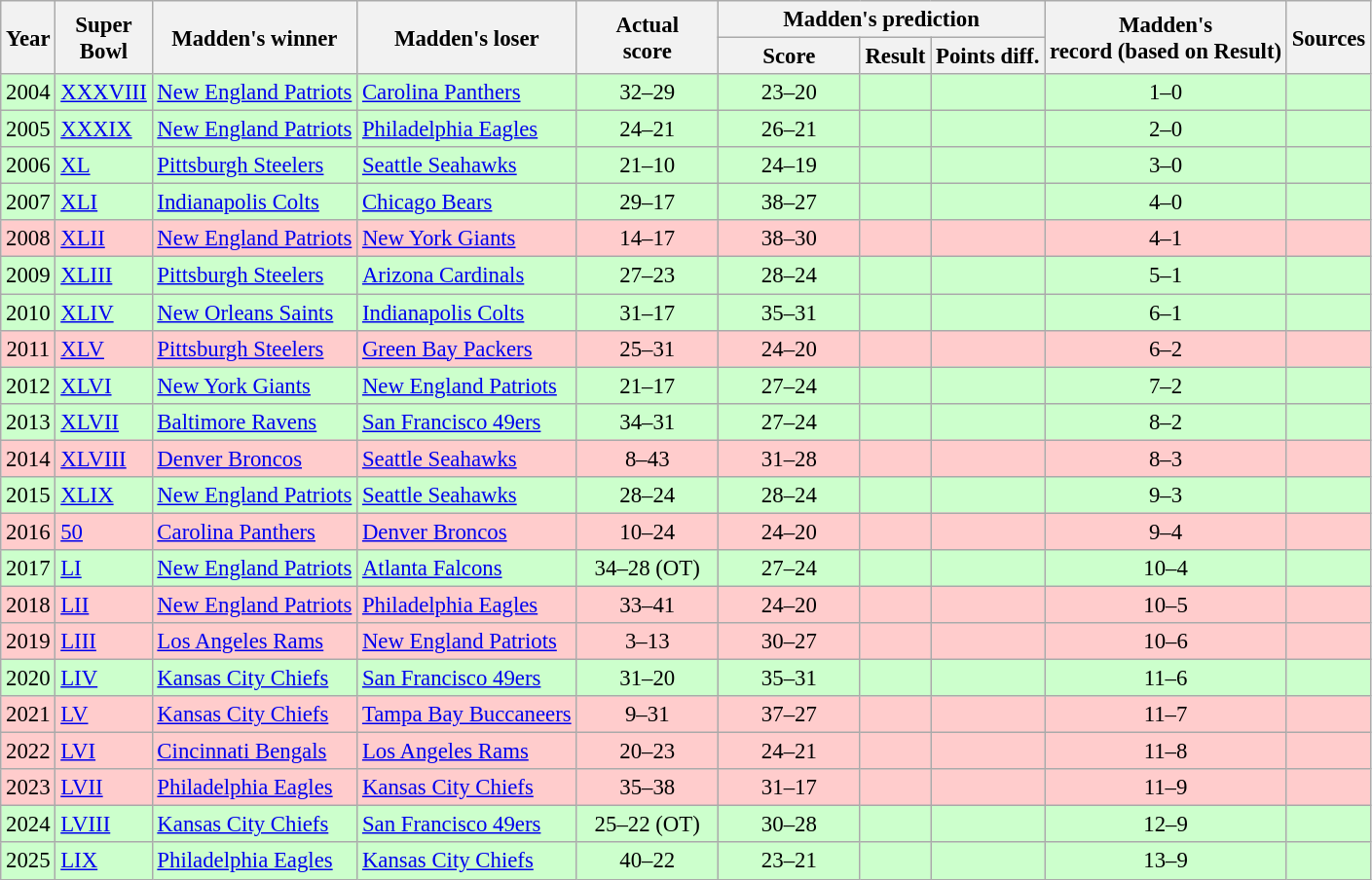<table class="wikitable sortable" style="font-size: 95%;text-align: center;">
<tr>
<th rowspan=2>Year</th>
<th rowspan=2>Super<br>Bowl</th>
<th rowspan=2>Madden's winner</th>
<th rowspan=2>Madden's loser</th>
<th rowspan=2 class="unsortable" width="90px">Actual<br>score</th>
<th colspan=3 class="unsortable">Madden's prediction</th>
<th rowspan=2 class="unsortable">Madden's<br>record (based on Result)</th>
<th rowspan=2 class="unsortable">Sources</th>
</tr>
<tr>
<th class="unsortable" width="90px">Score</th>
<th>Result</th>
<th>Points diff.</th>
</tr>
<tr style="background:#cfc;">
<td>2004</td>
<td align="left"><a href='#'>XXXVIII</a></td>
<td align="left"><a href='#'>New England Patriots</a></td>
<td align="left"><a href='#'>Carolina Panthers</a></td>
<td>32–29</td>
<td>23–20</td>
<td></td>
<td></td>
<td>1–0</td>
<td></td>
</tr>
<tr style="background:#cfc;">
<td>2005</td>
<td align="left"><a href='#'>XXXIX</a></td>
<td align="left"><a href='#'>New England Patriots</a></td>
<td align="left"><a href='#'>Philadelphia Eagles</a></td>
<td>24–21</td>
<td>26–21</td>
<td></td>
<td></td>
<td>2–0</td>
<td></td>
</tr>
<tr style="background:#cfc;">
<td>2006</td>
<td align="left"><a href='#'>XL</a></td>
<td align="left"><a href='#'>Pittsburgh Steelers</a></td>
<td align="left"><a href='#'>Seattle Seahawks</a></td>
<td>21–10</td>
<td>24–19</td>
<td></td>
<td></td>
<td>3–0</td>
<td></td>
</tr>
<tr style="background:#cfc;">
<td>2007</td>
<td align="left"><a href='#'>XLI</a></td>
<td align="left"><a href='#'>Indianapolis Colts</a></td>
<td align="left"><a href='#'>Chicago Bears</a></td>
<td>29–17</td>
<td>38–27</td>
<td></td>
<td></td>
<td>4–0</td>
<td></td>
</tr>
<tr style="background:#fcc;">
<td>2008</td>
<td align="left"><a href='#'>XLII</a></td>
<td align="left"><a href='#'>New England Patriots</a></td>
<td align="left"><a href='#'>New York Giants</a></td>
<td>14–17</td>
<td>38–30</td>
<td></td>
<td></td>
<td>4–1</td>
<td></td>
</tr>
<tr style="background:#cfc;">
<td>2009</td>
<td align="left"><a href='#'>XLIII</a></td>
<td align="left"><a href='#'>Pittsburgh Steelers</a></td>
<td align="left"><a href='#'>Arizona Cardinals</a></td>
<td>27–23</td>
<td>28–24</td>
<td></td>
<td></td>
<td>5–1</td>
<td></td>
</tr>
<tr style="background:#cfc;">
<td>2010</td>
<td align="left"><a href='#'>XLIV</a></td>
<td align="left"><a href='#'>New Orleans Saints</a></td>
<td align="left"><a href='#'>Indianapolis Colts</a></td>
<td>31–17</td>
<td>35–31</td>
<td></td>
<td></td>
<td>6–1</td>
<td></td>
</tr>
<tr style="background:#fcc;">
<td>2011</td>
<td align="left"><a href='#'>XLV</a></td>
<td align="left"><a href='#'>Pittsburgh Steelers</a></td>
<td align="left"><a href='#'>Green Bay Packers</a></td>
<td>25–31</td>
<td>24–20</td>
<td></td>
<td></td>
<td>6–2</td>
<td></td>
</tr>
<tr style="background:#cfc;">
<td>2012</td>
<td align="left"><a href='#'>XLVI</a></td>
<td align="left"><a href='#'>New York Giants</a></td>
<td align="left"><a href='#'>New England Patriots</a></td>
<td>21–17</td>
<td>27–24</td>
<td></td>
<td></td>
<td>7–2</td>
<td></td>
</tr>
<tr style="background:#cfc;">
<td>2013</td>
<td align="left"><a href='#'>XLVII</a></td>
<td align="left"><a href='#'>Baltimore Ravens</a></td>
<td align="left"><a href='#'>San Francisco 49ers</a></td>
<td>34–31</td>
<td>27–24</td>
<td></td>
<td></td>
<td>8–2</td>
<td></td>
</tr>
<tr style="background:#fcc;">
<td>2014</td>
<td align="left"><a href='#'>XLVIII</a></td>
<td align="left"><a href='#'>Denver Broncos</a></td>
<td align="left"><a href='#'>Seattle Seahawks</a></td>
<td>8–43</td>
<td>31–28</td>
<td></td>
<td></td>
<td>8–3</td>
<td></td>
</tr>
<tr style="background:#cfc;">
<td>2015</td>
<td align="left"><a href='#'>XLIX</a></td>
<td align="left"><a href='#'>New England Patriots</a></td>
<td align="left"><a href='#'>Seattle Seahawks</a></td>
<td>28–24</td>
<td>28–24</td>
<td></td>
<td></td>
<td>9–3</td>
<td></td>
</tr>
<tr style="background:#fcc;">
<td>2016</td>
<td align="left"><a href='#'>50</a></td>
<td align="left"><a href='#'>Carolina Panthers</a></td>
<td align="left"><a href='#'>Denver Broncos</a></td>
<td>10–24</td>
<td>24–20</td>
<td></td>
<td></td>
<td>9–4</td>
<td></td>
</tr>
<tr style="background:#cfc;">
<td>2017</td>
<td align="left"><a href='#'>LI</a></td>
<td align="left"><a href='#'>New England Patriots</a></td>
<td align="left"><a href='#'>Atlanta Falcons</a></td>
<td>34–28 (OT)</td>
<td>27–24</td>
<td></td>
<td></td>
<td>10–4</td>
<td></td>
</tr>
<tr style="background:#fcc;">
<td>2018</td>
<td align="left"><a href='#'>LII</a></td>
<td align="left"><a href='#'>New England Patriots</a></td>
<td align="left"><a href='#'>Philadelphia Eagles</a></td>
<td>33–41</td>
<td>24–20</td>
<td></td>
<td></td>
<td>10–5</td>
<td></td>
</tr>
<tr style="background:#fcc;">
<td>2019</td>
<td align="left"><a href='#'>LIII</a></td>
<td align="left"><a href='#'>Los Angeles Rams</a></td>
<td align="left"><a href='#'>New England Patriots</a></td>
<td>3–13</td>
<td>30–27</td>
<td></td>
<td></td>
<td>10–6</td>
<td></td>
</tr>
<tr style="background:#cfc;">
<td>2020</td>
<td align="left"><a href='#'>LIV</a></td>
<td align="left"><a href='#'>Kansas City Chiefs</a></td>
<td align="left"><a href='#'>San Francisco 49ers</a></td>
<td>31–20</td>
<td>35–31</td>
<td></td>
<td></td>
<td>11–6</td>
<td></td>
</tr>
<tr style="background:#fcc;">
<td>2021</td>
<td align="left"><a href='#'>LV</a></td>
<td align="left"><a href='#'>Kansas City Chiefs</a></td>
<td align="left"><a href='#'>Tampa Bay Buccaneers</a></td>
<td>9–31</td>
<td>37–27</td>
<td></td>
<td></td>
<td>11–7</td>
<td></td>
</tr>
<tr style="background:#fcc;">
<td>2022</td>
<td align="left"><a href='#'>LVI</a></td>
<td align="left"><a href='#'>Cincinnati Bengals</a></td>
<td align="left"><a href='#'>Los Angeles Rams</a></td>
<td>20–23</td>
<td>24–21</td>
<td></td>
<td></td>
<td>11–8</td>
<td></td>
</tr>
<tr style="background:#fcc;">
<td>2023</td>
<td align="left"><a href='#'>LVII</a></td>
<td align="left"><a href='#'>Philadelphia Eagles</a></td>
<td align="left"><a href='#'>Kansas City Chiefs</a></td>
<td>35–38</td>
<td>31–17</td>
<td></td>
<td></td>
<td>11–9</td>
<td></td>
</tr>
<tr style="background:#cfc;">
<td>2024</td>
<td align="left"><a href='#'>LVIII</a></td>
<td align="left"><a href='#'>Kansas City Chiefs</a></td>
<td align="left"><a href='#'>San Francisco 49ers</a></td>
<td>25–22 (OT)</td>
<td>30–28</td>
<td></td>
<td></td>
<td>12–9</td>
<td></td>
</tr>
<tr style="background:#cfc;">
<td>2025</td>
<td align="left"><a href='#'>LIX</a></td>
<td align="left"><a href='#'>Philadelphia Eagles</a></td>
<td align="left"><a href='#'>Kansas City Chiefs</a></td>
<td>40–22</td>
<td>23–21</td>
<td></td>
<td></td>
<td>13–9</td>
<td></td>
</tr>
</table>
